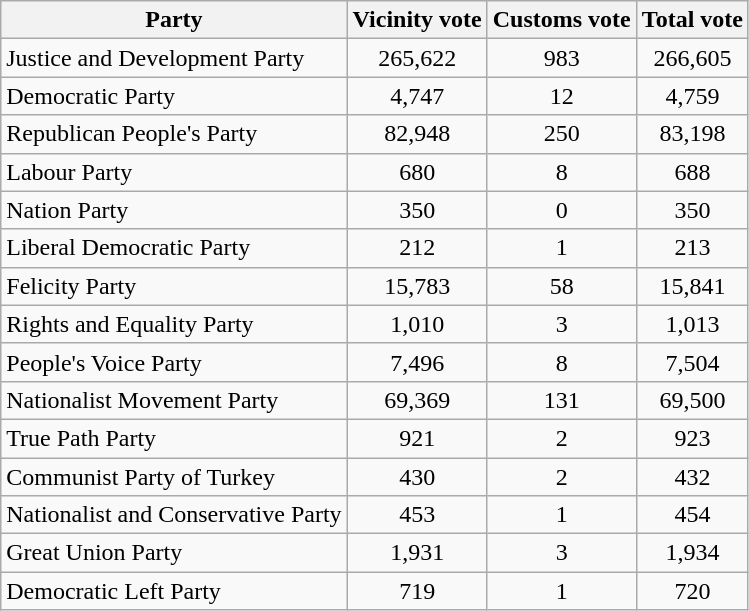<table class="wikitable sortable">
<tr>
<th style="text-align:center;">Party</th>
<th style="text-align:center;">Vicinity vote</th>
<th style="text-align:center;">Customs vote</th>
<th style="text-align:center;">Total vote</th>
</tr>
<tr>
<td>Justice and Development Party</td>
<td style="text-align:center;">265,622</td>
<td style="text-align:center;">983</td>
<td style="text-align:center;">266,605</td>
</tr>
<tr>
<td>Democratic Party</td>
<td style="text-align:center;">4,747</td>
<td style="text-align:center;">12</td>
<td style="text-align:center;">4,759</td>
</tr>
<tr>
<td>Republican People's Party</td>
<td style="text-align:center;">82,948</td>
<td style="text-align:center;">250</td>
<td style="text-align:center;">83,198</td>
</tr>
<tr>
<td>Labour Party</td>
<td style="text-align:center;">680</td>
<td style="text-align:center;">8</td>
<td style="text-align:center;">688</td>
</tr>
<tr>
<td>Nation Party</td>
<td style="text-align:center;">350</td>
<td style="text-align:center;">0</td>
<td style="text-align:center;">350</td>
</tr>
<tr>
<td>Liberal Democratic Party</td>
<td style="text-align:center;">212</td>
<td style="text-align:center;">1</td>
<td style="text-align:center;">213</td>
</tr>
<tr>
<td>Felicity Party</td>
<td style="text-align:center;">15,783</td>
<td style="text-align:center;">58</td>
<td style="text-align:center;">15,841</td>
</tr>
<tr>
<td>Rights and Equality Party</td>
<td style="text-align:center;">1,010</td>
<td style="text-align:center;">3</td>
<td style="text-align:center;">1,013</td>
</tr>
<tr>
<td>People's Voice Party</td>
<td style="text-align:center;">7,496</td>
<td style="text-align:center;">8</td>
<td style="text-align:center;">7,504</td>
</tr>
<tr>
<td>Nationalist Movement Party</td>
<td style="text-align:center;">69,369</td>
<td style="text-align:center;">131</td>
<td style="text-align:center;">69,500</td>
</tr>
<tr>
<td>True Path Party</td>
<td style="text-align:center;">921</td>
<td style="text-align:center;">2</td>
<td style="text-align:center;">923</td>
</tr>
<tr>
<td>Communist Party of Turkey</td>
<td style="text-align:center;">430</td>
<td style="text-align:center;">2</td>
<td style="text-align:center;">432</td>
</tr>
<tr>
<td>Nationalist and Conservative Party</td>
<td style="text-align:center;">453</td>
<td style="text-align:center;">1</td>
<td style="text-align:center;">454</td>
</tr>
<tr>
<td>Great Union Party</td>
<td style="text-align:center;">1,931</td>
<td style="text-align:center;">3</td>
<td style="text-align:center;">1,934</td>
</tr>
<tr>
<td>Democratic Left Party</td>
<td style="text-align:center;">719</td>
<td style="text-align:center;">1</td>
<td style="text-align:center;">720</td>
</tr>
</table>
